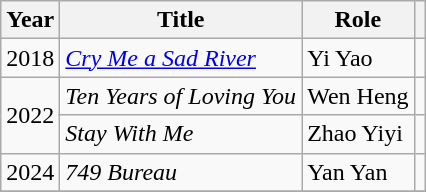<table class="wikitable sortable plainrowheaders">
<tr>
<th scope="col">Year</th>
<th scope="col">Title</th>
<th scope="col">Role</th>
<th scope="col" class="unsortable"></th>
</tr>
<tr>
<td>2018</td>
<td><em><a href='#'>Cry Me a Sad River</a></em></td>
<td>Yi Yao</td>
<td></td>
</tr>
<tr>
<td rowspan="2">2022</td>
<td><em>Ten Years of Loving You</em></td>
<td>Wen Heng</td>
<td></td>
</tr>
<tr>
<td><em>Stay With Me</em></td>
<td>Zhao Yiyi</td>
<td></td>
</tr>
<tr>
<td>2024</td>
<td><em>749 Bureau</em></td>
<td>Yan Yan</td>
<td></td>
</tr>
<tr>
</tr>
</table>
